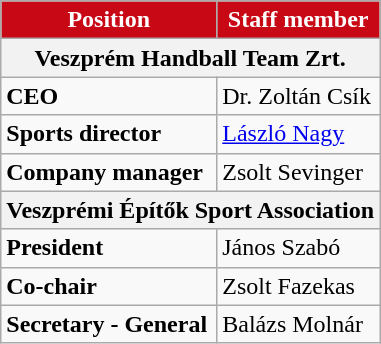<table class="wikitable">
<tr>
<th style="color:white; background:#C80815">Position</th>
<th style="color:white; background:#C80815">Staff member</th>
</tr>
<tr>
<th colspan=2>Veszprém Handball Team Zrt.</th>
</tr>
<tr>
<td><strong>CEO</strong></td>
<td>Dr. Zoltán Csík</td>
</tr>
<tr>
<td><strong>Sports director</strong></td>
<td><a href='#'>László Nagy</a></td>
</tr>
<tr>
<td><strong>Company manager</strong></td>
<td>Zsolt Sevinger</td>
</tr>
<tr>
<th colspan=2>Veszprémi Építők Sport Association</th>
</tr>
<tr>
<td><strong>President</strong></td>
<td>János Szabó</td>
</tr>
<tr>
<td><strong>Co-chair</strong></td>
<td>Zsolt Fazekas</td>
</tr>
<tr>
<td><strong>Secretary - General</strong></td>
<td>Balázs Molnár</td>
</tr>
</table>
